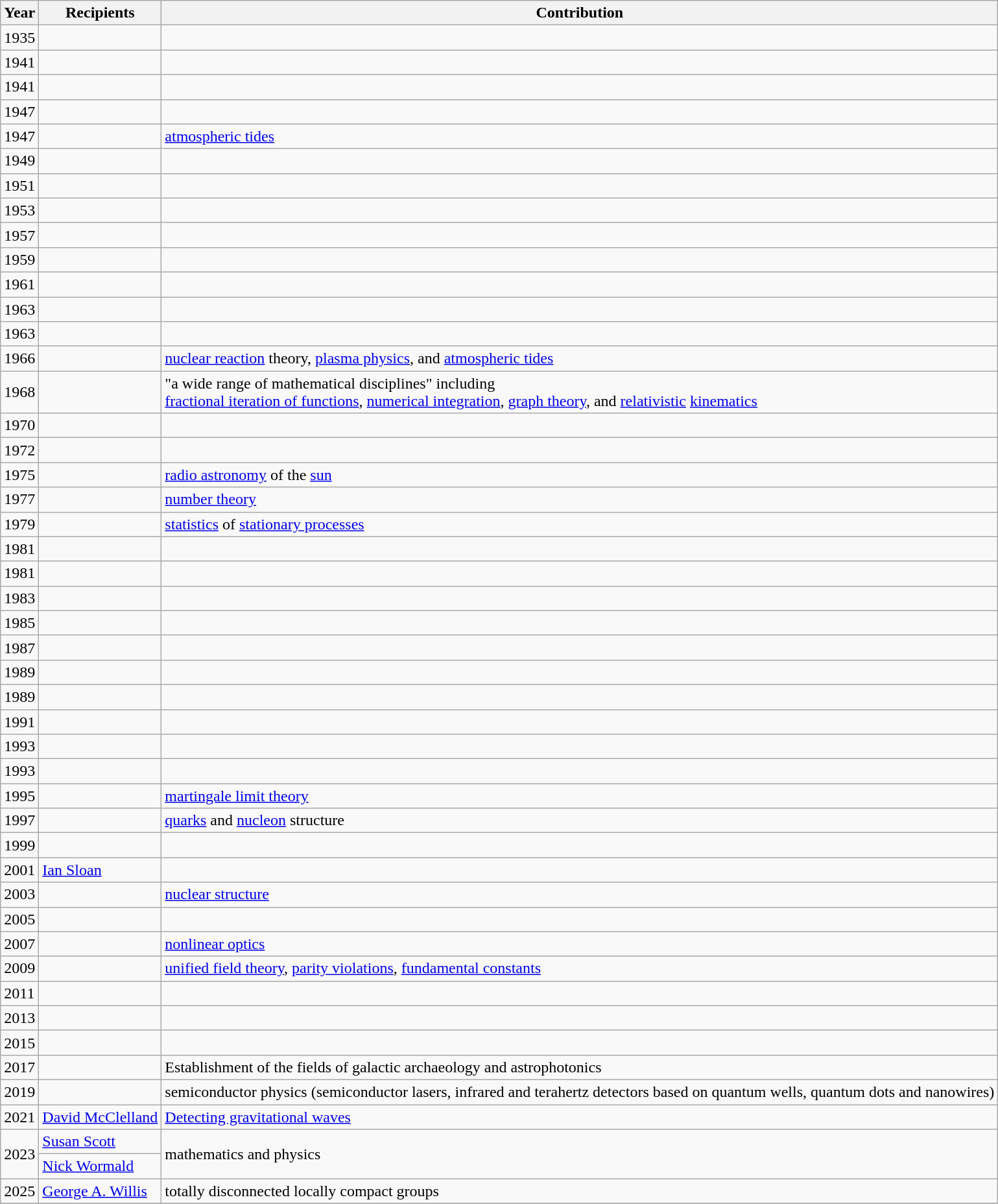<table class="wikitable sortable">
<tr>
<th>Year</th>
<th>Recipients</th>
<th>Contribution</th>
</tr>
<tr>
<td>1935</td>
<td> </td>
<td></td>
</tr>
<tr>
<td>1941</td>
<td></td>
<td></td>
</tr>
<tr>
<td>1941</td>
<td></td>
<td></td>
</tr>
<tr>
<td>1947</td>
<td></td>
<td></td>
</tr>
<tr>
<td>1947</td>
<td></td>
<td><a href='#'>atmospheric tides</a></td>
</tr>
<tr>
<td>1949</td>
<td></td>
<td></td>
</tr>
<tr>
<td>1951</td>
<td></td>
<td></td>
</tr>
<tr>
<td>1953</td>
<td></td>
<td></td>
</tr>
<tr>
<td>1957</td>
<td></td>
<td></td>
</tr>
<tr>
<td>1959</td>
<td></td>
<td></td>
</tr>
<tr>
<td>1961</td>
<td></td>
<td></td>
</tr>
<tr>
<td>1963</td>
<td></td>
<td></td>
</tr>
<tr>
<td>1963</td>
<td></td>
<td></td>
</tr>
<tr>
<td>1966</td>
<td></td>
<td><a href='#'>nuclear reaction</a> theory, <a href='#'>plasma physics</a>, and <a href='#'>atmospheric tides</a></td>
</tr>
<tr>
<td>1968</td>
<td></td>
<td>"a wide range of mathematical disciplines" including<br><a href='#'>fractional iteration of functions</a>, <a href='#'>numerical integration</a>, <a href='#'>graph theory</a>, and <a href='#'>relativistic</a> <a href='#'>kinematics</a></td>
</tr>
<tr>
<td>1970</td>
<td></td>
<td></td>
</tr>
<tr>
<td>1972</td>
<td></td>
<td></td>
</tr>
<tr>
<td>1975</td>
<td></td>
<td><a href='#'>radio astronomy</a> of the <a href='#'>sun</a></td>
</tr>
<tr>
<td>1977</td>
<td></td>
<td><a href='#'>number theory</a></td>
</tr>
<tr>
<td>1979</td>
<td></td>
<td><a href='#'>statistics</a> of <a href='#'>stationary processes</a></td>
</tr>
<tr>
<td>1981</td>
<td></td>
<td></td>
</tr>
<tr>
<td>1981</td>
<td></td>
<td></td>
</tr>
<tr>
<td>1983</td>
<td></td>
<td></td>
</tr>
<tr>
<td>1985</td>
<td></td>
<td></td>
</tr>
<tr>
<td>1987</td>
<td></td>
<td></td>
</tr>
<tr>
<td>1989</td>
<td></td>
<td></td>
</tr>
<tr>
<td>1989</td>
<td></td>
<td></td>
</tr>
<tr>
<td>1991</td>
<td></td>
<td></td>
</tr>
<tr>
<td>1993</td>
<td></td>
<td></td>
</tr>
<tr>
<td>1993</td>
<td></td>
<td></td>
</tr>
<tr>
<td>1995</td>
<td></td>
<td><a href='#'>martingale limit theory</a></td>
</tr>
<tr>
<td>1997</td>
<td></td>
<td><a href='#'>quarks</a> and <a href='#'>nucleon</a> structure</td>
</tr>
<tr>
<td>1999</td>
<td></td>
<td></td>
</tr>
<tr>
<td>2001</td>
<td><a href='#'>Ian Sloan</a></td>
<td></td>
</tr>
<tr>
<td>2003</td>
<td></td>
<td><a href='#'>nuclear structure</a></td>
</tr>
<tr>
<td>2005</td>
<td></td>
<td></td>
</tr>
<tr>
<td>2007</td>
<td></td>
<td><a href='#'>nonlinear optics</a></td>
</tr>
<tr>
<td>2009</td>
<td></td>
<td><a href='#'>unified field theory</a>, <a href='#'>parity violations</a>, <a href='#'>fundamental constants</a></td>
</tr>
<tr>
<td>2011</td>
<td></td>
<td></td>
</tr>
<tr>
<td>2013</td>
<td></td>
<td></td>
</tr>
<tr>
<td>2015</td>
<td></td>
<td></td>
</tr>
<tr>
<td>2017</td>
<td></td>
<td>Establishment of the fields of galactic archaeology and astrophotonics</td>
</tr>
<tr>
<td>2019</td>
<td></td>
<td>semiconductor physics (semiconductor lasers, infrared and terahertz detectors based on quantum wells, quantum dots and nanowires)</td>
</tr>
<tr>
<td>2021</td>
<td><a href='#'>David McClelland</a></td>
<td><a href='#'>Detecting gravitational waves</a></td>
</tr>
<tr>
<td rowspan="2">2023</td>
<td><a href='#'>Susan Scott</a></td>
<td rowspan="2">mathematics and physics</td>
</tr>
<tr>
<td><a href='#'>Nick Wormald</a></td>
</tr>
<tr>
<td>2025</td>
<td><a href='#'> George A. Willis</a></td>
<td>totally disconnected locally compact groups</td>
</tr>
<tr>
</tr>
</table>
